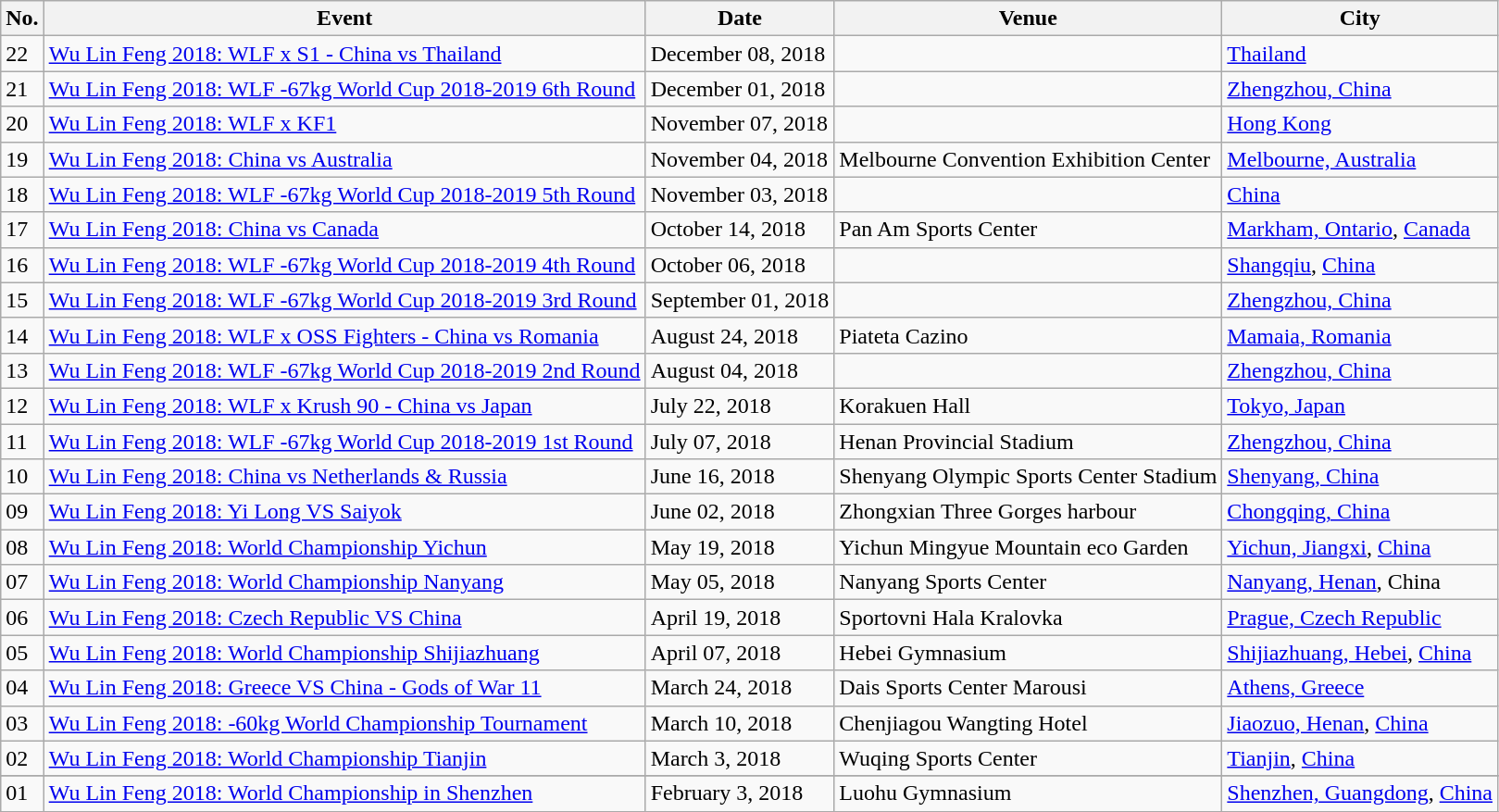<table class="wikitable sortable">
<tr>
<th>No.</th>
<th>Event</th>
<th>Date</th>
<th>Venue</th>
<th>City</th>
</tr>
<tr>
<td>22</td>
<td><a href='#'>Wu Lin Feng 2018: WLF x S1 - China vs Thailand</a></td>
<td>December 08, 2018</td>
<td></td>
<td>  <a href='#'>Thailand</a></td>
</tr>
<tr>
<td>21</td>
<td><a href='#'>Wu Lin Feng 2018: WLF -67kg World Cup 2018-2019 6th Round</a></td>
<td>December 01, 2018</td>
<td></td>
<td>  <a href='#'>Zhengzhou, China</a></td>
</tr>
<tr>
<td>20</td>
<td><a href='#'>Wu Lin Feng 2018: WLF x KF1</a></td>
<td>November 07, 2018</td>
<td></td>
<td>  <a href='#'>Hong Kong</a></td>
</tr>
<tr>
<td>19</td>
<td><a href='#'>Wu Lin Feng 2018: China vs Australia</a></td>
<td>November 04, 2018</td>
<td>Melbourne Convention Exhibition Center</td>
<td>  <a href='#'>Melbourne, Australia</a></td>
</tr>
<tr>
<td>18</td>
<td><a href='#'>Wu Lin Feng 2018: WLF -67kg World Cup 2018-2019 5th Round</a></td>
<td>November 03, 2018</td>
<td></td>
<td>  <a href='#'>China</a></td>
</tr>
<tr>
<td>17</td>
<td><a href='#'>Wu Lin Feng 2018: China vs Canada</a></td>
<td>October 14, 2018</td>
<td>Pan Am Sports Center</td>
<td> <a href='#'>Markham, Ontario</a>, <a href='#'>Canada</a></td>
</tr>
<tr>
<td>16</td>
<td><a href='#'>Wu Lin Feng 2018: WLF -67kg World Cup 2018-2019 4th Round</a></td>
<td>October 06, 2018</td>
<td></td>
<td> <a href='#'>Shangqiu</a>, <a href='#'>China</a></td>
</tr>
<tr>
<td>15</td>
<td><a href='#'>Wu Lin Feng 2018: WLF -67kg World Cup 2018-2019 3rd Round</a></td>
<td>September 01, 2018</td>
<td></td>
<td> <a href='#'>Zhengzhou, China</a></td>
</tr>
<tr>
<td>14</td>
<td><a href='#'>Wu Lin Feng 2018: WLF x OSS Fighters - China vs Romania</a></td>
<td>August 24, 2018</td>
<td>Piateta Cazino</td>
<td> <a href='#'>Mamaia, Romania</a></td>
</tr>
<tr>
<td>13</td>
<td><a href='#'>Wu Lin Feng 2018: WLF -67kg World Cup 2018-2019 2nd Round</a></td>
<td>August 04, 2018</td>
<td></td>
<td> <a href='#'>Zhengzhou, China</a></td>
</tr>
<tr>
<td>12</td>
<td><a href='#'>Wu Lin Feng 2018: WLF x Krush 90 - China vs Japan</a></td>
<td>July 22, 2018</td>
<td>Korakuen Hall</td>
<td> <a href='#'>Tokyo, Japan</a></td>
</tr>
<tr>
<td>11</td>
<td><a href='#'>Wu Lin Feng 2018: WLF -67kg World Cup 2018-2019 1st Round</a></td>
<td>July 07, 2018</td>
<td>Henan Provincial Stadium</td>
<td> <a href='#'>Zhengzhou, China</a></td>
</tr>
<tr>
<td>10</td>
<td><a href='#'>Wu Lin Feng 2018: China vs Netherlands & Russia</a></td>
<td>June 16, 2018</td>
<td>Shenyang Olympic Sports Center Stadium</td>
<td> <a href='#'>Shenyang, China</a></td>
</tr>
<tr>
<td>09</td>
<td><a href='#'>Wu Lin Feng 2018: Yi Long VS Saiyok</a></td>
<td>June 02, 2018</td>
<td>Zhongxian Three Gorges harbour</td>
<td> <a href='#'>Chongqing, China</a></td>
</tr>
<tr>
<td>08</td>
<td><a href='#'>Wu Lin Feng 2018: World Championship Yichun</a></td>
<td>May 19, 2018</td>
<td>Yichun Mingyue Mountain eco Garden</td>
<td> <a href='#'>Yichun, Jiangxi</a>, <a href='#'>China</a></td>
</tr>
<tr>
<td>07</td>
<td><a href='#'>Wu Lin Feng 2018: World Championship Nanyang</a></td>
<td>May 05, 2018</td>
<td>Nanyang Sports Center</td>
<td> <a href='#'>Nanyang, Henan</a>, China</td>
</tr>
<tr>
<td>06</td>
<td><a href='#'>Wu Lin Feng 2018: Czech Republic VS China</a></td>
<td>April 19, 2018</td>
<td>Sportovni Hala Kralovka</td>
<td> <a href='#'>Prague, Czech Republic</a></td>
</tr>
<tr>
<td>05</td>
<td><a href='#'>Wu Lin Feng 2018: World Championship Shijiazhuang</a></td>
<td>April 07, 2018</td>
<td>Hebei Gymnasium</td>
<td> <a href='#'>Shijiazhuang, Hebei</a>, <a href='#'>China</a></td>
</tr>
<tr>
<td>04</td>
<td><a href='#'>Wu Lin Feng 2018: Greece VS China - Gods of War 11</a></td>
<td>March 24, 2018</td>
<td>Dais Sports Center Marousi</td>
<td> <a href='#'>Athens, Greece</a></td>
</tr>
<tr>
<td>03</td>
<td><a href='#'>Wu Lin Feng 2018: -60kg World Championship Tournament</a></td>
<td>March 10, 2018</td>
<td>Chenjiagou Wangting Hotel</td>
<td> <a href='#'>Jiaozuo, Henan</a>, <a href='#'>China</a></td>
</tr>
<tr>
<td>02</td>
<td><a href='#'>Wu Lin Feng 2018: World Championship Tianjin</a></td>
<td>March 3, 2018</td>
<td>Wuqing Sports Center</td>
<td> <a href='#'>Tianjin</a>, <a href='#'>China</a></td>
</tr>
<tr>
</tr>
<tr>
<td>01</td>
<td><a href='#'>Wu Lin Feng 2018: World Championship in Shenzhen</a></td>
<td>February 3, 2018</td>
<td>Luohu Gymnasium</td>
<td> <a href='#'>Shenzhen, Guangdong</a>, <a href='#'>China</a></td>
</tr>
<tr>
</tr>
</table>
